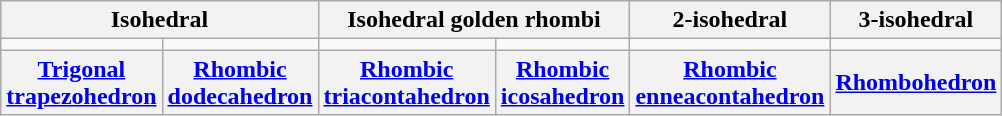<table class=wikitable width=640>
<tr>
<th colspan="2">Isohedral</th>
<th colspan="2">Isohedral golden rhombi</th>
<th>2-isohedral</th>
<th>3-isohedral</th>
</tr>
<tr align="center">
<td></td>
<td></td>
<td></td>
<td></td>
<td></td>
<td></td>
</tr>
<tr align="center">
<th><a href='#'>Trigonal trapezohedron</a></th>
<th><a href='#'>Rhombic dodecahedron</a></th>
<th><a href='#'>Rhombic triacontahedron</a></th>
<th><a href='#'>Rhombic icosahedron</a></th>
<th><a href='#'>Rhombic enneacontahedron</a></th>
<th><a href='#'>Rhombohedron</a></th>
</tr>
</table>
